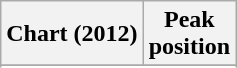<table class="wikitable sortable">
<tr>
<th>Chart (2012)</th>
<th>Peak<br>position</th>
</tr>
<tr>
</tr>
<tr>
</tr>
</table>
